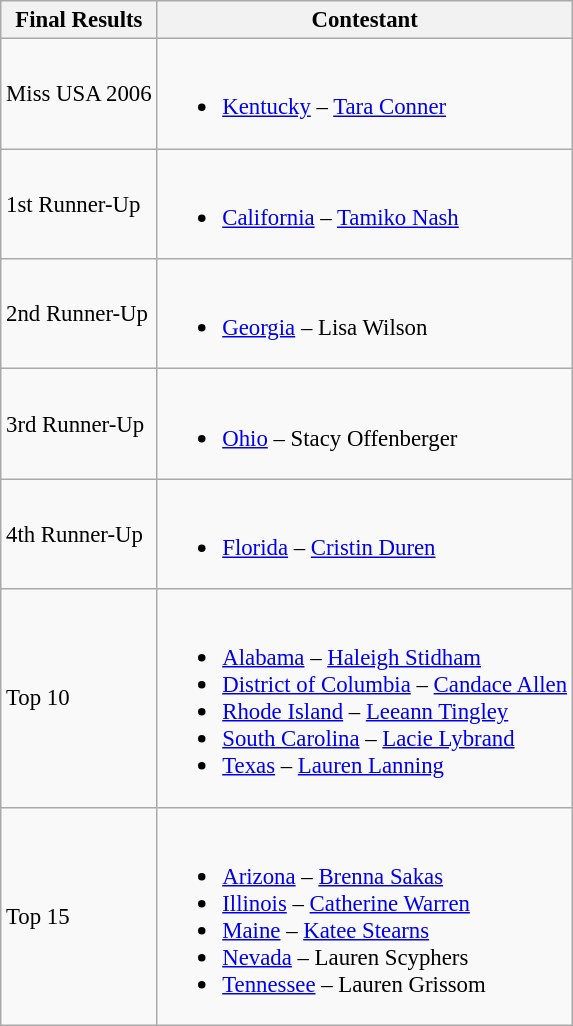<table class="wikitable sortable" style="font-size: 95%;">
<tr>
<th>Final Results</th>
<th>Contestant</th>
</tr>
<tr>
<td>Miss USA 2006</td>
<td><br><ul><li><a href='#'>Kentucky</a> – <a href='#'>Tara Conner</a></li></ul></td>
</tr>
<tr>
<td>1st Runner-Up</td>
<td><br><ul><li><a href='#'>California</a> – <a href='#'>Tamiko Nash</a></li></ul></td>
</tr>
<tr>
<td>2nd Runner-Up</td>
<td><br><ul><li><a href='#'>Georgia</a> – Lisa Wilson</li></ul></td>
</tr>
<tr>
<td>3rd Runner-Up</td>
<td><br><ul><li><a href='#'>Ohio</a> – Stacy Offenberger</li></ul></td>
</tr>
<tr>
<td>4th Runner-Up</td>
<td><br><ul><li><a href='#'>Florida</a> – <a href='#'>Cristin Duren</a></li></ul></td>
</tr>
<tr>
<td>Top 10</td>
<td><br><ul><li><a href='#'>Alabama</a> – <a href='#'>Haleigh Stidham</a></li><li><a href='#'>District of Columbia</a> – <a href='#'>Candace Allen</a></li><li><a href='#'>Rhode Island</a> – <a href='#'>Leeann Tingley</a></li><li><a href='#'>South Carolina</a> – <a href='#'>Lacie Lybrand</a></li><li><a href='#'>Texas</a> – <a href='#'>Lauren Lanning</a></li></ul></td>
</tr>
<tr>
<td>Top 15</td>
<td><br><ul><li><a href='#'>Arizona</a> – <a href='#'>Brenna Sakas</a></li><li><a href='#'>Illinois</a> – <a href='#'>Catherine Warren</a></li><li><a href='#'>Maine</a> – <a href='#'>Katee Stearns</a></li><li><a href='#'>Nevada</a> – Lauren Scyphers</li><li><a href='#'>Tennessee</a> – Lauren Grissom</li></ul></td>
</tr>
</table>
